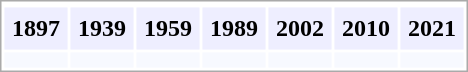<table align="center" border="0" cellspacing="2" cellpadding="5" style="border:1px solid #AAAAAA;">
<tr bgcolor="#AAAAFF">
</tr>
<tr bgcolor="#eeeeff">
<th>1897</th>
<th>1939</th>
<th>1959</th>
<th>1989</th>
<th>2002</th>
<th>2010</th>
<th>2021</th>
</tr>
<tr bgcolor="#f7f9ff">
<td align=center></td>
<td align=center></td>
<td align=center></td>
<td align=center></td>
<td align=center></td>
<td align=center></td>
<td align=center></td>
</tr>
</table>
